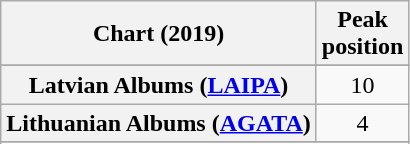<table class="wikitable sortable plainrowheaders" style="text-align:center">
<tr>
<th scope="col">Chart (2019)</th>
<th scope="col">Peak<br>position</th>
</tr>
<tr>
</tr>
<tr>
</tr>
<tr>
</tr>
<tr>
</tr>
<tr>
</tr>
<tr>
</tr>
<tr>
<th scope="row">Latvian Albums (<a href='#'>LAIPA</a>)</th>
<td>10</td>
</tr>
<tr>
<th scope="row">Lithuanian Albums (<a href='#'>AGATA</a>)</th>
<td>4</td>
</tr>
<tr>
</tr>
<tr>
</tr>
<tr>
</tr>
<tr>
</tr>
</table>
